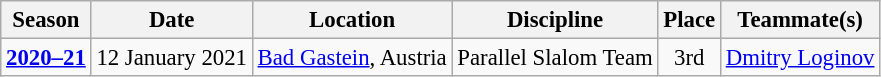<table class="wikitable"  style="text-align:center; font-size:95%;">
<tr>
<th>Season</th>
<th>Date</th>
<th>Location</th>
<th>Discipline</th>
<th>Place</th>
<th>Teammate(s)</th>
</tr>
<tr>
<td align=center><strong><a href='#'>2020–21</a></strong></td>
<td align=left>12 January 2021</td>
<td align=left> <a href='#'>Bad Gastein</a>, Austria</td>
<td>Parallel Slalom Team</td>
<td>3rd</td>
<td><a href='#'>Dmitry Loginov</a></td>
</tr>
</table>
